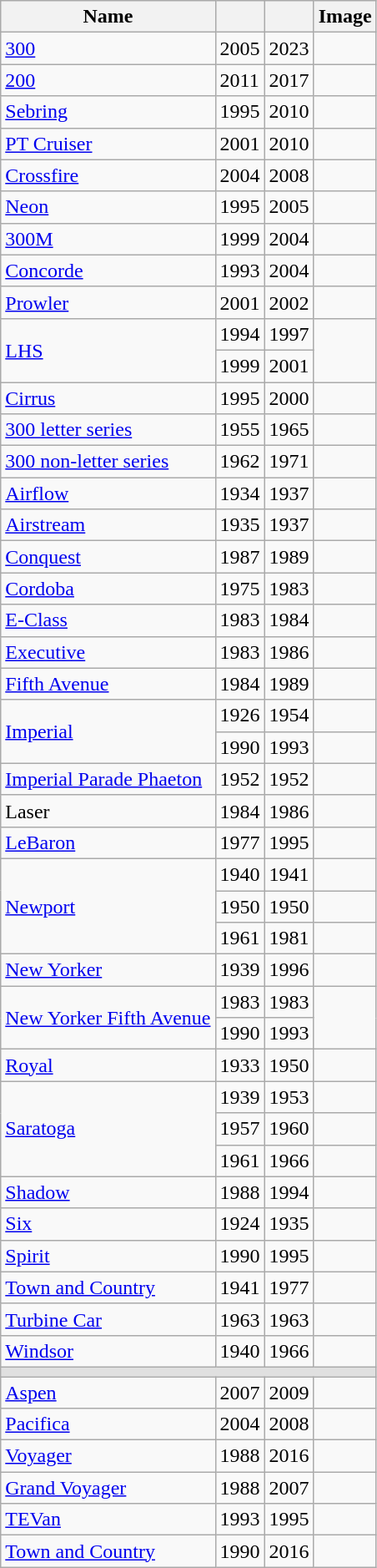<table class="wikitable sortable">
<tr>
<th width=px>Name</th>
<th width=px></th>
<th width=px></th>
<th width=px>Image</th>
</tr>
<tr>
<td><a href='#'>300</a></td>
<td>2005</td>
<td>2023</td>
<td></td>
</tr>
<tr>
<td><a href='#'>200</a></td>
<td>2011</td>
<td>2017</td>
<td></td>
</tr>
<tr>
<td><a href='#'>Sebring</a></td>
<td>1995</td>
<td>2010</td>
<td></td>
</tr>
<tr>
<td><a href='#'>PT Cruiser</a></td>
<td>2001</td>
<td>2010</td>
<td></td>
</tr>
<tr>
<td><a href='#'>Crossfire</a></td>
<td>2004</td>
<td>2008</td>
<td></td>
</tr>
<tr>
<td><a href='#'>Neon</a> </td>
<td>1995</td>
<td>2005</td>
<td></td>
</tr>
<tr>
<td><a href='#'>300M</a></td>
<td>1999</td>
<td>2004</td>
<td></td>
</tr>
<tr>
<td><a href='#'>Concorde</a></td>
<td>1993</td>
<td>2004</td>
<td></td>
</tr>
<tr>
<td><a href='#'>Prowler</a></td>
<td>2001</td>
<td>2002</td>
<td></td>
</tr>
<tr>
<td rowspan=2><a href='#'>LHS</a></td>
<td>1994</td>
<td>1997</td>
<td rowspan=2></td>
</tr>
<tr>
<td>1999</td>
<td>2001</td>
</tr>
<tr>
<td><a href='#'>Cirrus</a></td>
<td>1995</td>
<td>2000</td>
<td></td>
</tr>
<tr>
<td><a href='#'>300 letter series</a></td>
<td>1955</td>
<td>1965</td>
<td></td>
</tr>
<tr>
<td><a href='#'>300 non-letter series</a></td>
<td>1962</td>
<td>1971 </td>
<td></td>
</tr>
<tr>
<td><a href='#'>Airflow</a></td>
<td>1934</td>
<td>1937</td>
<td></td>
</tr>
<tr>
<td><a href='#'>Airstream</a></td>
<td>1935</td>
<td>1937</td>
<td></td>
</tr>
<tr>
<td><a href='#'>Conquest</a></td>
<td>1987</td>
<td>1989</td>
<td></td>
</tr>
<tr>
<td><a href='#'>Cordoba</a></td>
<td>1975</td>
<td>1983</td>
<td></td>
</tr>
<tr>
<td><a href='#'>E-Class</a></td>
<td>1983</td>
<td>1984</td>
<td></td>
</tr>
<tr>
<td><a href='#'>Executive</a></td>
<td>1983</td>
<td>1986</td>
<td></td>
</tr>
<tr>
<td><a href='#'>Fifth Avenue</a></td>
<td>1984</td>
<td>1989</td>
<td></td>
</tr>
<tr>
<td rowspan="2"><a href='#'>Imperial</a></td>
<td>1926</td>
<td>1954</td>
<td></td>
</tr>
<tr>
<td>1990</td>
<td>1993</td>
<td></td>
</tr>
<tr>
<td><a href='#'>Imperial Parade Phaeton</a></td>
<td>1952</td>
<td>1952</td>
<td></td>
</tr>
<tr>
<td>Laser </td>
<td>1984</td>
<td>1986</td>
<td></td>
</tr>
<tr>
<td><a href='#'>LeBaron</a></td>
<td>1977</td>
<td>1995</td>
<td></td>
</tr>
<tr>
<td rowspan=3><a href='#'>Newport</a></td>
<td>1940</td>
<td>1941</td>
<td></td>
</tr>
<tr>
<td>1950</td>
<td>1950</td>
<td></td>
</tr>
<tr>
<td>1961</td>
<td>1981</td>
<td></td>
</tr>
<tr>
<td><a href='#'>New Yorker</a></td>
<td>1939</td>
<td>1996</td>
<td></td>
</tr>
<tr>
<td rowspan=2><a href='#'>New Yorker Fifth Avenue</a></td>
<td>1983</td>
<td>1983</td>
<td rowspan=2></td>
</tr>
<tr>
<td>1990</td>
<td>1993</td>
</tr>
<tr>
<td><a href='#'>Royal</a></td>
<td>1933</td>
<td>1950</td>
<td></td>
</tr>
<tr>
<td rowspan=3><a href='#'>Saratoga</a></td>
<td>1939</td>
<td>1953</td>
<td></td>
</tr>
<tr>
<td>1957</td>
<td>1960</td>
<td></td>
</tr>
<tr>
<td>1961</td>
<td>1966</td>
<td></td>
</tr>
<tr>
<td><a href='#'>Shadow</a> </td>
<td>1988</td>
<td>1994</td>
<td></td>
</tr>
<tr>
<td><a href='#'>Six</a></td>
<td>1924</td>
<td>1935</td>
<td></td>
</tr>
<tr>
<td><a href='#'>Spirit</a>  </td>
<td>1990</td>
<td>1995</td>
<td></td>
</tr>
<tr>
<td><a href='#'>Town and Country</a></td>
<td>1941</td>
<td>1977</td>
<td></td>
</tr>
<tr>
<td><a href='#'>Turbine Car</a> </td>
<td>1963</td>
<td>1963</td>
<td></td>
</tr>
<tr>
<td><a href='#'>Windsor</a></td>
<td>1940</td>
<td>1966</td>
<td></td>
</tr>
<tr bgcolor="#E0E0E0">
<td colspan=4></td>
</tr>
<tr>
<td><a href='#'>Aspen</a> </td>
<td>2007</td>
<td>2009</td>
<td></td>
</tr>
<tr>
<td><a href='#'>Pacifica</a></td>
<td>2004</td>
<td>2008</td>
<td></td>
</tr>
<tr>
<td><a href='#'>Voyager</a></td>
<td>1988</td>
<td>2016</td>
<td></td>
</tr>
<tr>
<td><a href='#'>Grand Voyager</a></td>
<td>1988</td>
<td>2007</td>
<td></td>
</tr>
<tr>
<td><a href='#'>TEVan</a></td>
<td>1993</td>
<td>1995</td>
<td></td>
</tr>
<tr>
<td><a href='#'>Town and Country</a></td>
<td>1990</td>
<td>2016</td>
<td></td>
</tr>
</table>
